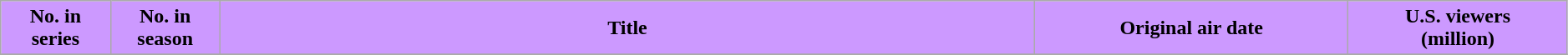<table class="wikitable plainrowheaders" style="width:99%;">
<tr>
<th scope="col" style="background-color: #c9f; color: #000000;" width=7%>No. in<br>series</th>
<th scope="col" style="background-color: #c9f; color: #000000;" width=7%>No. in<br>season</th>
<th scope="col" style="background-color: #c9f; color: #000000;">Title</th>
<th scope="col" style="background-color: #c9f; color: #000000;" width=20%>Original air date</th>
<th scope="col" style="background-color: #c9f; color: #000000;" width=14%>U.S. viewers<br>(million)</th>
</tr>
<tr>
</tr>
</table>
